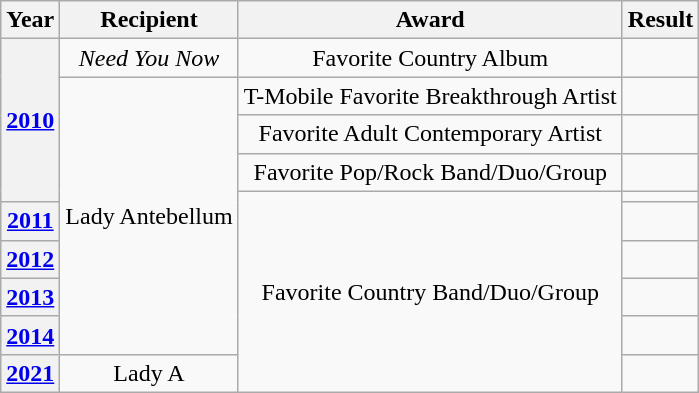<table class="wikitable" style="text-align:center">
<tr>
<th>Year</th>
<th>Recipient</th>
<th>Award</th>
<th>Result</th>
</tr>
<tr>
<th rowspan="5"><a href='#'>2010</a></th>
<td><em>Need You Now</em></td>
<td>Favorite Country Album</td>
<td></td>
</tr>
<tr>
<td rowspan="8">Lady Antebellum</td>
<td>T-Mobile Favorite Breakthrough Artist</td>
<td></td>
</tr>
<tr>
<td>Favorite Adult Contemporary Artist</td>
<td></td>
</tr>
<tr>
<td>Favorite Pop/Rock Band/Duo/Group</td>
<td></td>
</tr>
<tr>
<td rowspan="6">Favorite Country Band/Duo/Group</td>
<td></td>
</tr>
<tr>
<th><a href='#'>2011</a></th>
<td></td>
</tr>
<tr>
<th><a href='#'>2012</a></th>
<td></td>
</tr>
<tr>
<th><a href='#'>2013</a></th>
<td></td>
</tr>
<tr>
<th><a href='#'>2014</a></th>
<td></td>
</tr>
<tr>
<th><a href='#'>2021</a></th>
<td>Lady A</td>
<td></td>
</tr>
</table>
